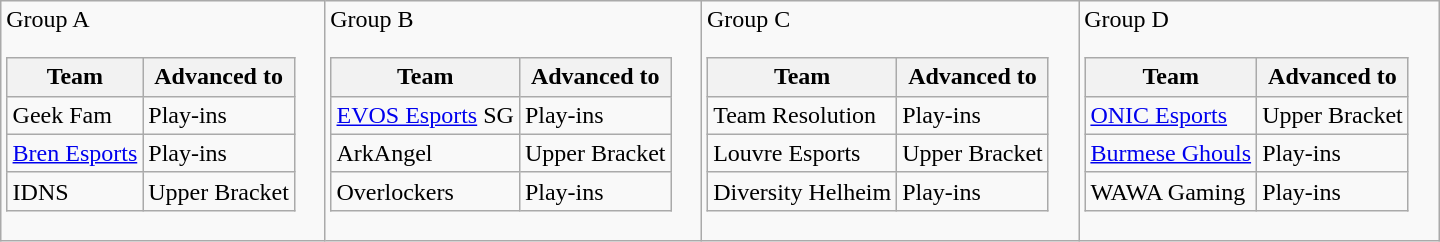<table class="wikitable">
<tr>
<td>Group A<br><table class="wikitable">
<tr>
<th>Team</th>
<th>Advanced to</th>
</tr>
<tr>
<td> Geek Fam</td>
<td>Play-ins</td>
</tr>
<tr>
<td> <a href='#'>Bren Esports</a></td>
<td>Play-ins</td>
</tr>
<tr>
<td> IDNS</td>
<td>Upper Bracket</td>
</tr>
</table>
</td>
<td>Group B<br><table class="wikitable">
<tr>
<th>Team</th>
<th>Advanced to</th>
</tr>
<tr>
<td> <a href='#'>EVOS Esports</a> SG</td>
<td>Play-ins</td>
</tr>
<tr>
<td> ArkAngel</td>
<td>Upper Bracket</td>
</tr>
<tr>
<td> Overlockers</td>
<td>Play-ins</td>
</tr>
</table>
</td>
<td>Group C<br><table class="wikitable">
<tr>
<th>Team</th>
<th>Advanced to</th>
</tr>
<tr>
<td> Team Resolution</td>
<td>Play-ins</td>
</tr>
<tr>
<td> Louvre Esports</td>
<td>Upper Bracket</td>
</tr>
<tr>
<td> Diversity Helheim</td>
<td>Play-ins</td>
</tr>
</table>
</td>
<td>Group D<br><table class="wikitable">
<tr>
<th>Team</th>
<th>Advanced to</th>
</tr>
<tr>
<td> <a href='#'>ONIC Esports</a></td>
<td>Upper Bracket</td>
</tr>
<tr>
<td> <a href='#'>Burmese Ghouls</a></td>
<td>Play-ins</td>
</tr>
<tr>
<td> WAWA Gaming</td>
<td>Play-ins</td>
</tr>
</table>
</td>
</tr>
</table>
